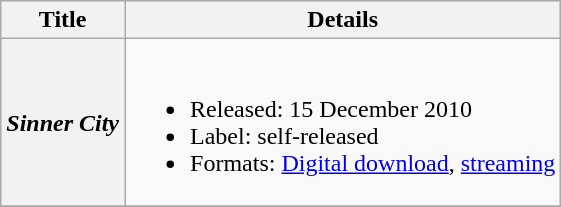<table class="wikitable plainrowheaders" style="text-align:center;">
<tr>
<th scope="col">Title</th>
<th scope="col">Details</th>
</tr>
<tr>
<th scope="row"><em>Sinner City</em></th>
<td align="left"><br><ul><li>Released: 15 December 2010</li><li>Label: self-released</li><li>Formats: <a href='#'>Digital download</a>, <a href='#'>streaming</a></li></ul></td>
</tr>
<tr>
</tr>
</table>
